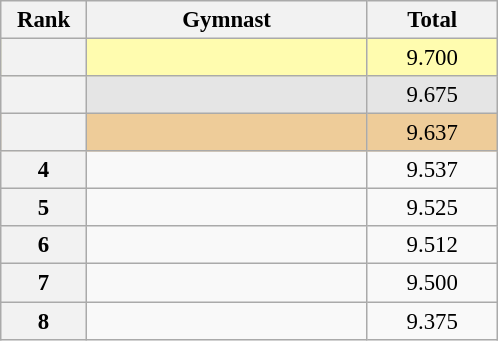<table class="wikitable sortable" style="text-align:center; font-size:95%">
<tr>
<th scope="col" style="width:50px;">Rank</th>
<th scope="col" style="width:180px;">Gymnast</th>
<th scope="col" style="width:80px;">Total</th>
</tr>
<tr style="background:#fffcaf;">
<th scope=row style="text-align:center"></th>
<td style="text-align:left;"></td>
<td>9.700</td>
</tr>
<tr style="background:#e5e5e5;">
<th scope=row style="text-align:center"></th>
<td style="text-align:left;"></td>
<td>9.675</td>
</tr>
<tr style="background:#ec9;">
<th scope=row style="text-align:center"></th>
<td style="text-align:left;"></td>
<td>9.637</td>
</tr>
<tr>
<th scope=row style="text-align:center">4</th>
<td style="text-align:left;"></td>
<td>9.537</td>
</tr>
<tr>
<th scope=row style="text-align:center">5</th>
<td style="text-align:left;"></td>
<td>9.525</td>
</tr>
<tr>
<th scope=row style="text-align:center">6</th>
<td style="text-align:left;"></td>
<td>9.512</td>
</tr>
<tr>
<th scope=row style="text-align:center">7</th>
<td style="text-align:left;"></td>
<td>9.500</td>
</tr>
<tr>
<th scope=row style="text-align:center">8</th>
<td style="text-align:left;"></td>
<td>9.375</td>
</tr>
</table>
